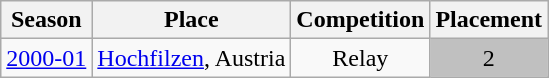<table class="wikitable" style="text-align: center;">
<tr>
<th>Season</th>
<th>Place</th>
<th>Competition</th>
<th>Placement</th>
</tr>
<tr>
<td><a href='#'>2000-01</a></td>
<td align="left"> <a href='#'>Hochfilzen</a>, Austria</td>
<td>Relay</td>
<td bgcolor=silver>2</td>
</tr>
</table>
